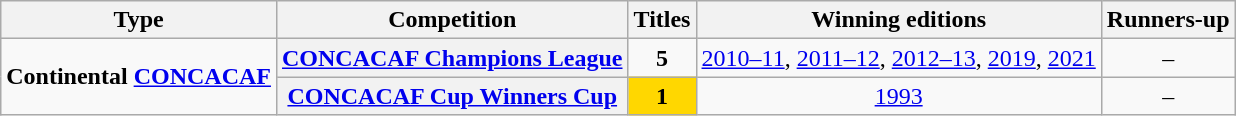<table class="wikitable" style="text-align: center;">
<tr>
<th>Type</th>
<th>Competition</th>
<th>Titles</th>
<th>Winning editions</th>
<th>Runners-up</th>
</tr>
<tr>
<td rowspan="2"> <strong>Continental <a href='#'>CONCACAF</a></strong></td>
<th scope=col><a href='#'>CONCACAF Champions League</a></th>
<td><strong>5</strong></td>
<td><a href='#'>2010–11</a>, <a href='#'>2011–12</a>, <a href='#'>2012–13</a>, <a href='#'>2019</a>, <a href='#'>2021</a></td>
<td>–</td>
</tr>
<tr>
<th scope=col><a href='#'>CONCACAF Cup Winners Cup</a></th>
<td bgcolor="gold"><strong>1</strong></td>
<td><a href='#'>1993</a></td>
<td>–</td>
</tr>
</table>
